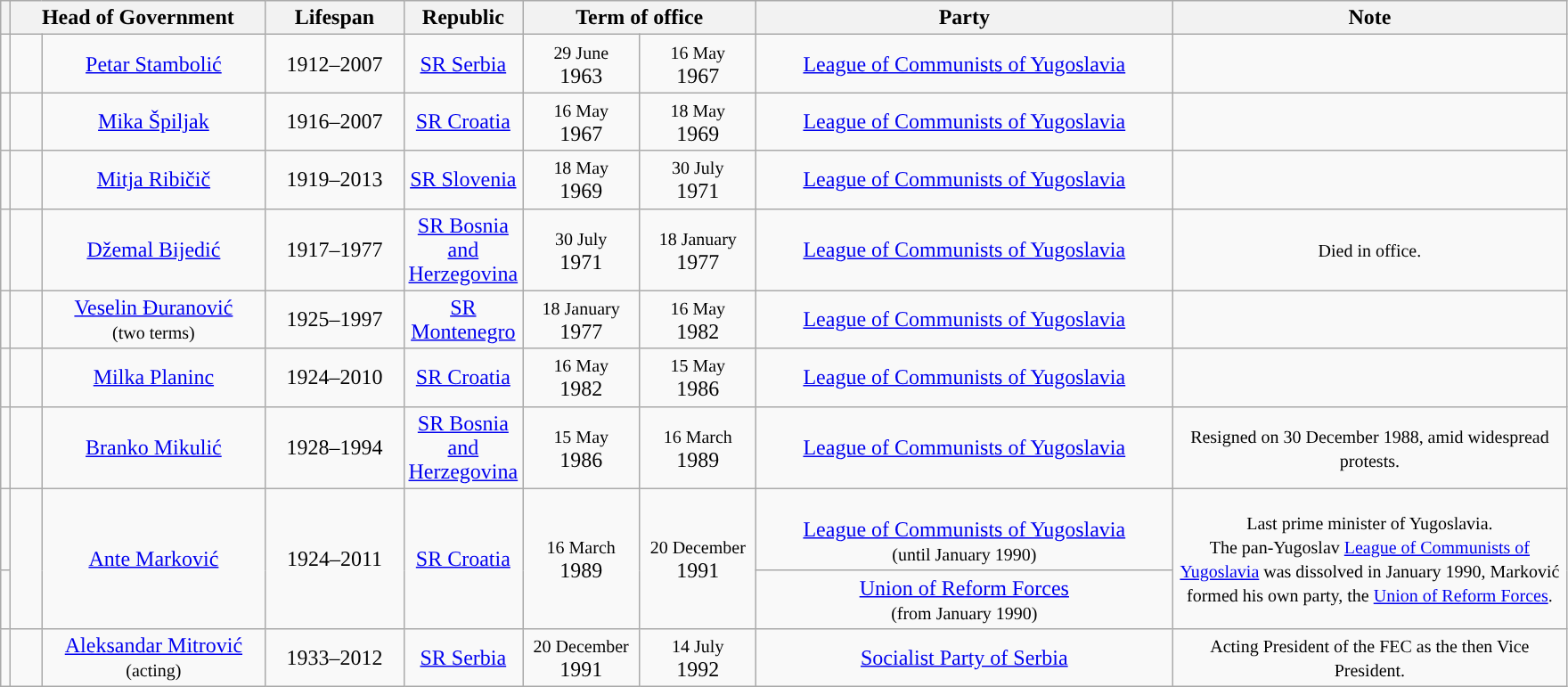<table class="wikitable" style="text-align:center;">
<tr>
<th></th>
<th colspan=2>Head of Government</th>
<th>Lifespan</th>
<th>Republic</th>
<th colspan=2>Term of office</th>
<th>Party</th>
<th>Note</th>
</tr>
<tr>
<td style="background: "></td>
<td style="width:1em;"></td>
<td style="width:10em;"><a href='#'>Petar Stambolić</a></td>
<td style="width:6em;">1912–2007</td>
<td style="width:3em;"><a href='#'>SR Serbia</a></td>
<td style="width:5em;"><small>29 June</small><br>1963</td>
<td style="width:5em;"><small>16 May</small><br>1967</td>
<td style="width:19em;"><a href='#'>League of Communists of Yugoslavia</a></td>
<td style="width:18em;"></td>
</tr>
<tr>
<td style="background: "></td>
<td style="width:1em;"></td>
<td style="width:10em;"><a href='#'>Mika Špiljak</a></td>
<td style="width:6em;">1916–2007</td>
<td style="width:3em;"><a href='#'>SR Croatia</a></td>
<td style="width:5em;"><small>16 May</small><br>1967</td>
<td style="width:5em;"><small>18 May</small><br>1969</td>
<td style="width:19em;"><a href='#'>League of Communists of Yugoslavia</a></td>
<td style="width:18em;"></td>
</tr>
<tr>
<td style="background: "></td>
<td style="width:1em;"></td>
<td style="width:10em;"><a href='#'>Mitja Ribičič</a></td>
<td style="width:6em;">1919–2013</td>
<td style="width:3em;"><a href='#'>SR Slovenia</a></td>
<td style="width:5em;"><small>18 May</small><br>1969</td>
<td style="width:5em;"><small>30 July</small><br>1971</td>
<td style="width:19em;"><a href='#'>League of Communists of Yugoslavia</a></td>
<td style="width:18em;"></td>
</tr>
<tr>
<td style="background: "></td>
<td style="width:1em;"></td>
<td style="width:10em;"><a href='#'>Džemal Bijedić</a></td>
<td style="width:6em;">1917–1977</td>
<td style="width:3em;"><a href='#'>SR Bosnia and Herzegovina</a></td>
<td style="width:5em;"><small>30 July</small><br>1971</td>
<td style="width:5em;"><small>18 January</small><br>1977</td>
<td style="width:19em;"><a href='#'>League of Communists of Yugoslavia</a></td>
<td style="width:18em;"><small>Died in office.</small></td>
</tr>
<tr>
<td style="background: "></td>
<td style="width:1em;"></td>
<td style="width:10em;"><a href='#'>Veselin Đuranović</a><br><small>(two terms)</small></td>
<td style="width:6em;">1925–1997</td>
<td style="width:3em;"><a href='#'>SR Montenegro</a></td>
<td style="width:5em;"><small>18 January</small><br>1977</td>
<td style="width:5em;"><small>16 May</small><br>1982</td>
<td style="width:19em;"><a href='#'>League of Communists of Yugoslavia</a></td>
<td style="width:18em;"></td>
</tr>
<tr>
<td style="background: "></td>
<td style="width:1em;"></td>
<td style="width:10em;"><a href='#'>Milka Planinc</a></td>
<td style="width:6em;">1924–2010</td>
<td style="width:3em;"><a href='#'>SR Croatia</a></td>
<td style="width:5em;"><small>16 May</small><br>1982</td>
<td style="width:5em;"><small>15 May</small><br>1986</td>
<td style="width:19em;"><a href='#'>League of Communists of Yugoslavia</a></td>
<td style="width:18em;"></td>
</tr>
<tr>
<td style="background: "></td>
<td style="width:1em;"></td>
<td style="width:10em;"><a href='#'>Branko Mikulić</a></td>
<td style="width:6em;">1928–1994</td>
<td style="width:3em;"><a href='#'>SR Bosnia and Herzegovina</a></td>
<td style="width:5em;"><small>15 May</small><br>1986</td>
<td style="width:5em;"><small>16 March</small><br>1989</td>
<td style="width:19em;"><a href='#'>League of Communists of Yugoslavia</a></td>
<td style="width:18em;"><small>Resigned on 30 December 1988, amid widespread protests.</small></td>
</tr>
<tr>
<td style="background: "><br></td>
<td style="width:1em;" rowspan="2"></td>
<td style="width:10em;" rowspan="2"><a href='#'>Ante Marković</a></td>
<td rowspan="2" style="width:6em;">1924–2011</td>
<td rowspan="2" style="width:3em;"><a href='#'>SR Croatia</a></td>
<td rowspan="2" style="width:5em;"><small>16 March</small><br>1989</td>
<td rowspan="2" style="width:5em;"><small>20 December</small><br>1991</td>
<td style="width:19em;"><br><a href='#'>League of Communists of Yugoslavia</a><br><small>(until January 1990)</small><br></td>
<td style="width:18em;" rowspan="2"><small>Last prime minister of Yugoslavia.<br>The pan-Yugoslav <a href='#'>League of Communists of Yugoslavia</a> was dissolved in January 1990, Marković formed his own party, the <a href='#'>Union of Reform Forces</a>.</small></td>
</tr>
<tr>
<td style="background: "></td>
<td><a href='#'>Union of Reform Forces</a><br><small>(from January 1990)</small></td>
</tr>
<tr>
<td style="background: "></td>
<td style="width:1em;"></td>
<td style="width:10em;"><a href='#'>Aleksandar Mitrović</a><br><small>(acting)</small></td>
<td style="width:6em;">1933–2012</td>
<td style="width:3em;"><a href='#'>SR Serbia</a></td>
<td style="width:5em;"><small>20 December</small><br>1991</td>
<td style="width:5em;"><small>14 July</small><br>1992</td>
<td style="width:19em;"><a href='#'>Socialist Party of Serbia</a></td>
<td style="width:18em;"><small>Acting President of the FEC as the then Vice President.</small></td>
</tr>
</table>
